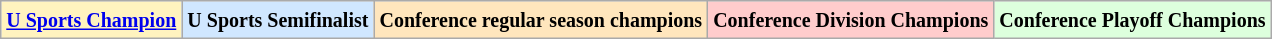<table class="wikitable">
<tr>
<td bgcolor="#FFF3BF"><small><strong><a href='#'>U Sports Champion</a> </strong></small></td>
<td bgcolor="#D0E7FF"><small><strong>U Sports Semifinalist</strong></small></td>
<td bgcolor="#FFE6BD"><small><strong>Conference regular season champions</strong></small></td>
<td bgcolor="#FFCCCC"><small><strong>Conference Division Champions</strong></small></td>
<td bgcolor="#ddffdd"><small><strong>Conference Playoff Champions</strong></small></td>
</tr>
</table>
